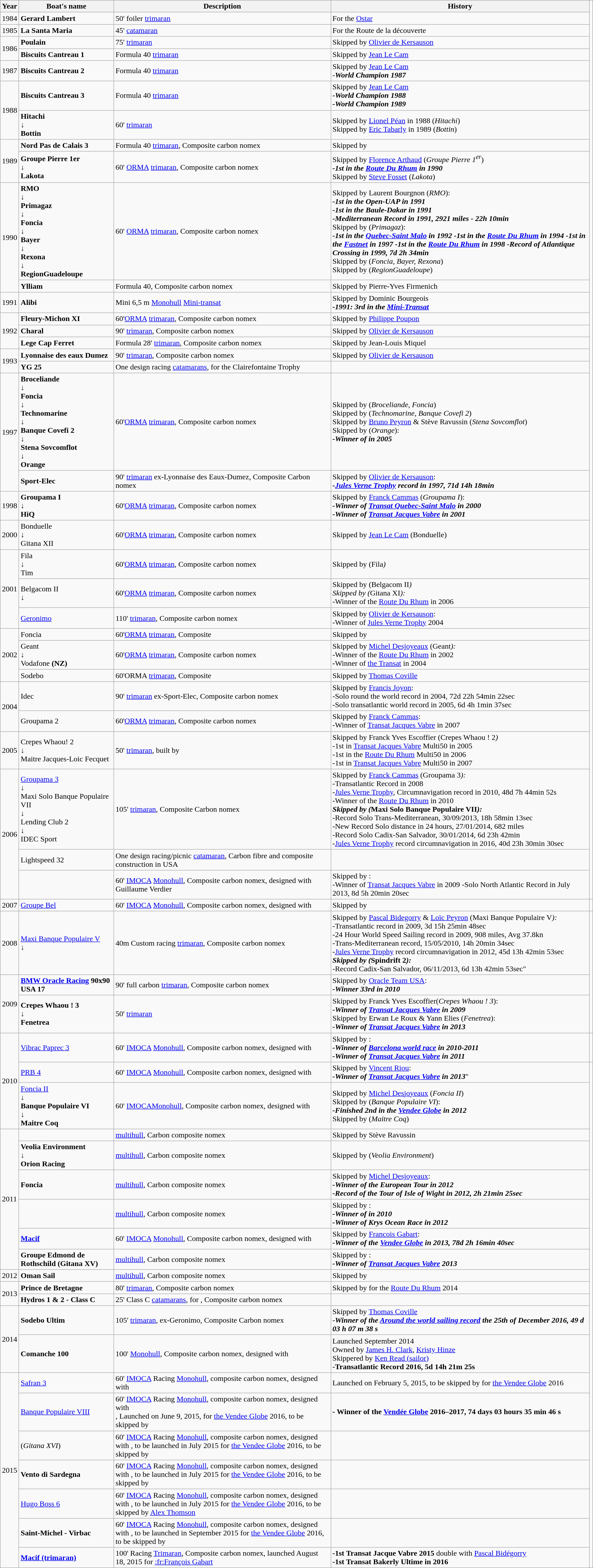<table class="wikitable sortable">
<tr>
<th>Year</th>
<th>Boat's name</th>
<th class="unsortable">Description</th>
<th class="unsortable">History</th>
</tr>
<tr>
<td>1984</td>
<td><strong>Gerard Lambert</strong></td>
<td>50' foiler <a href='#'>trimaran</a></td>
<td>For the <a href='#'>Ostar</a></td>
</tr>
<tr>
<td>1985</td>
<td><strong>La Santa Maria</strong></td>
<td>45' <a href='#'>catamaran</a></td>
<td>For the Route de la découverte</td>
</tr>
<tr>
<td rowspan="2">1986</td>
<td><strong>Poulain</strong> </td>
<td>75' <a href='#'>trimaran</a></td>
<td>Skipped by <a href='#'>Olivier de Kersauson</a></td>
</tr>
<tr>
<td><strong>Biscuits Cantreau 1</strong> </td>
<td>Formula 40 <a href='#'>trimaran</a></td>
<td>Skipped by <a href='#'>Jean Le Cam</a></td>
</tr>
<tr>
<td>1987</td>
<td><strong>Biscuits Cantreau 2</strong> </td>
<td>Formula 40 <a href='#'>trimaran</a></td>
<td>Skipped by <a href='#'>Jean Le Cam</a><br>-<strong><em>World Champion 1987</em></strong></td>
</tr>
<tr>
<td rowspan="2">1988</td>
<td><strong>Biscuits Cantreau 3</strong> </td>
<td>Formula 40 <a href='#'>trimaran</a></td>
<td>Skipped by <a href='#'>Jean Le Cam</a><br><strong><em>-World Champion 1988</em></strong><br><strong><em>-World Champion 1989</em></strong></td>
</tr>
<tr>
<td><strong>Hitachi <br>↓<br>Bottin</strong></td>
<td>60' <a href='#'>trimaran</a></td>
<td>Skipped by <a href='#'>Lionel Péan</a> in 1988 (<em>Hitachi</em>) <br>Skipped by <a href='#'>Eric Tabarly</a> in 1989 (<em>Bottin</em>) </td>
</tr>
<tr>
<td rowspan="2">1989</td>
<td><strong>Nord Pas de Calais 3</strong></td>
<td>Formula 40 <a href='#'>trimaran</a>, Composite carbon nomex</td>
<td>Skipped by </td>
</tr>
<tr>
<td><strong>Groupe Pierre 1er</strong> <br>↓<br> <strong>Lakota</strong> </td>
<td>60' <a href='#'>ORMA</a> <a href='#'>trimaran</a>, Composite carbon nomex</td>
<td>Skipped by <a href='#'>Florence Arthaud</a> (<em>Groupe Pierre 1<sup>er</sup></em>)<br><strong><em>-1st in the <a href='#'>Route Du Rhum</a> in 1990</em></strong><br>Skipped by <a href='#'>Steve Fosset</a> (<em>Lakota</em>)</td>
</tr>
<tr>
<td rowspan="2">1990</td>
<td><strong>RMO</strong> <br>↓<br><strong>Primagaz</strong><br>↓<br> <strong>Foncia</strong><br>↓<br> <strong>Bayer</strong><br>↓<br> <strong>Rexona</strong><br>↓<br> <strong>RegionGuadeloupe</strong></td>
<td>60' <a href='#'>ORMA</a> <a href='#'>trimaran</a>, Composite carbon nomex</td>
<td>Skipped by Laurent Bourgnon  (<em>RMO</em>):<br><strong><em>-1st in the Open-UAP in 1991</em></strong><br><strong><em>-1st in the Baule-Dakar in 1991</em></strong><br><strong><em>-Mediterranean Record in 1991, 2921 miles - 22h 10min</em></strong><br>Skipped by  (<em>Primagaz</em>):<br><strong><em>-1st in the <a href='#'>Quebec-Saint Malo</a> in 1992</em></strong>
<strong><em>-1st in the <a href='#'>Route Du Rhum</a> in 1994</em></strong>
<strong><em>-1st in the <a href='#'>Fastnet</a> in 1997</em></strong>
<strong><em>-1st in the <a href='#'>Route Du Rhum</a> in 1998</em></strong>
<strong><em>-Record of Atlantique Crossing in 1999, 7d 2h 34min</em></strong><br>Skipped by  (<em>Foncia, Bayer, Rexona</em>)<br>Skipped by  (<em>RegionGuadeloupe</em>)</td>
</tr>
<tr>
<td><strong>Ylliam</strong></td>
<td>Formula 40, Composite carbon nomex</td>
<td>Skipped by Pierre-Yves Firmenich </td>
</tr>
<tr>
<td>1991</td>
<td><strong>Alibi</strong> </td>
<td>Mini 6,5 m <a href='#'>Monohull</a> <a href='#'>Mini-transat</a></td>
<td>Skipped by Dominic Bourgeois <br> <strong><em>-1991: 3rd in the <a href='#'>Mini-Transat</a></em></strong></td>
</tr>
<tr>
<td rowspan="3">1992</td>
<td><strong>Fleury-Michon XI</strong> </td>
<td>60'<a href='#'>ORMA</a> <a href='#'>trimaran</a>, Composite carbon nomex</td>
<td>Skipped by <a href='#'>Philippe Poupon</a></td>
</tr>
<tr>
<td><strong>Charal</strong> </td>
<td>90' <a href='#'>trimaran</a>, Composite carbon nomex</td>
<td>Skipped by <a href='#'>Olivier de Kersauson</a></td>
</tr>
<tr>
<td><strong>Lege Cap Ferret</strong></td>
<td>Formula 28' <a href='#'>trimaran</a>, Composite carbon nomex</td>
<td>Skipped by Jean-Louis Miquel</td>
</tr>
<tr>
<td rowspan="2">1993</td>
<td><strong>Lyonnaise des eaux Dumez</strong> </td>
<td>90' <a href='#'>trimaran</a>, Composite carbon nomex</td>
<td>Skipped by <a href='#'>Olivier de Kersauson</a></td>
</tr>
<tr>
<td><strong>YG 25</strong></td>
<td>One design racing <a href='#'>catamarans</a>, for the Clairefontaine Trophy </td>
<td></td>
</tr>
<tr>
<td rowspan="2">1997</td>
<td><strong>Broceliande <br>↓<br>   Foncia <br>↓<br>  Technomarine <br>↓<br>  Banque Covefi 2 <br>↓<br>  Stena Sovcomflot <br>↓<br> Orange</strong> </td>
<td>60'<a href='#'>ORMA</a> <a href='#'>trimaran</a>, Composite carbon nomex</td>
<td>Skipped by  (<em>Broceliande, Foncia</em>)<br>Skipped by  (<em>Technomarine, Banque Covefi 2</em>)<br>Skipped by <a href='#'>Bruno Peyron</a> & Stève Ravussin (<em>Stena Sovcomflot</em>)<br>Skipped by  (<em>Orange</em>):<br><strong><em>-Winner of  in 2005</em></strong></td>
</tr>
<tr>
<td><strong>Sport-Elec</strong> </td>
<td>90' <a href='#'>trimaran</a> ex-Lyonnaise des Eaux-Dumez, Composite Carbon nomex</td>
<td>Skipped by <a href='#'>Olivier de Kersauson</a>:<br><strong><em>-<a href='#'>Jules Verne Trophy</a> record in 1997, 71d 14h 18min</em></strong></td>
</tr>
<tr>
<td>1998</td>
<td><strong>Groupama I</strong> <br>↓<br> <strong>HiQ</strong> </td>
<td>60'<a href='#'>ORMA</a> <a href='#'>trimaran</a>, Composite carbon nomex</td>
<td>Skipped by <a href='#'>Franck Cammas</a> (<em>Groupama I</em>):<br><strong><em>-Winner of <a href='#'>Transat Quebec-Saint Malo</a> in 2000</em></strong><br><strong>-<em>Winner of <a href='#'>Transat Jacques Vabre</a> in 2001<strong><em></td>
</tr>
<tr>
<td>2000</td>
<td></strong>Bonduelle <br>↓<br> Gitana XII <strong></td>
<td>60'<a href='#'>ORMA</a> <a href='#'>trimaran</a>, Composite carbon nomex</td>
<td>Skipped by <a href='#'>Jean Le Cam</a> (</em>Bonduelle)<em></td>
</tr>
<tr>
<td rowspan="3">2001</td>
<td></strong>Fila <br>↓<br> Tim<strong> </td>
<td>60'<a href='#'>ORMA</a> <a href='#'>trimaran</a>, Composite carbon nomex</td>
<td>Skipped by  (</em>Fila<em>)</td>
</tr>
<tr>
<td></strong>Belgacom II<strong> <br>↓<br>  </td>
<td>60'<a href='#'>ORMA</a> <a href='#'>trimaran</a>, Composite carbon nomex</td>
<td>Skipped by  (</em>Belgacom II<em>)<br>Skipped by  (</em>Gitana XI<em>):<br></em></strong>-Winner of the <a href='#'>Route Du Rhum</a> in 2006<strong><em></td>
</tr>
<tr>
<td></strong><a href='#'>Geronimo</a><strong> </td>
<td>110' <a href='#'>trimaran</a>, Composite carbon nomex</td>
<td>Skipped by <a href='#'>Olivier de Kersauson</a>:<br></em></strong>-Winner of <a href='#'>Jules Verne Trophy</a> 2004<strong><em></td>
</tr>
<tr>
<td rowspan="3">2002</td>
<td></strong>Foncia<strong></td>
<td>60'<a href='#'>ORMA</a> <a href='#'>trimaran</a>, Composite</td>
<td>Skipped by </td>
</tr>
<tr>
<td></strong>Geant <br>↓<br> Vodafone<strong> (NZ) </td>
<td>60'<a href='#'>ORMA</a> <a href='#'>trimaran</a>, Composite carbon nomex</td>
<td>Skipped by <a href='#'>Michel Desjoyeaux</a> (</em>Geant<em>):<br>-</em></strong>Winner of the <a href='#'>Route Du Rhum</a> in 2002<strong><em><br>-</em></strong>Winner of <a href='#'>the Transat</a> in 2004<strong><em></td>
</tr>
<tr>
<td></strong>Sodebo<strong> </td>
<td>60'ORMA <a href='#'>trimaran</a>, Composite</td>
<td>Skipped by <a href='#'>Thomas Coville</a></td>
</tr>
<tr>
<td rowspan="2">2004</td>
<td></strong>Idec<strong> </td>
<td>90' <a href='#'>trimaran</a> ex-Sport-Elec, Composite carbon nomex</td>
<td>Skipped by <a href='#'>Francis Joyon</a>:<br></em></strong>-Solo round the world record in 2004, 72d 22h 54min 22sec<strong><em><br></em></strong>-Solo transatlantic world record in 2005, 6d 4h 1min 37sec<strong><em></td>
</tr>
<tr>
<td></strong>Groupama 2<strong> </td>
<td>60'<a href='#'>ORMA</a> <a href='#'>trimaran</a>, Composite carbon nomex</td>
<td>Skipped by <a href='#'>Franck Cammas</a>:<br></em></strong>-Winner of <a href='#'>Transat Jacques Vabre</a> in 2007<strong><em></td>
</tr>
<tr>
<td>2005</td>
<td></strong>Crepes Whaou! 2 <br>↓<br> Maitre Jacques-Loic Fecquet<strong> </td>
<td>50' <a href='#'>trimaran</a>, built by </td>
<td>Skipped by Franck Yves Escoffier (</em>Crepes Whaou ! 2<em>) <br></em></strong>-1st in <a href='#'>Transat Jacques Vabre</a> Multi50 in 2005<strong><em><br></em></strong>-1st in the <a href='#'>Route Du Rhum</a> Multi50 in 2006<strong><em><br></em></strong>-1st in <a href='#'>Transat Jacques Vabre</a> Multi50 in 2007<strong><em></td>
</tr>
<tr>
<td rowspan="3">2006</td>
<td></strong><a href='#'>Groupama 3</a> <br>↓<br> Maxi Solo Banque Populaire VII <br>↓<br> Lending Club 2 <br>↓<br> IDEC Sport<strong> </td>
<td>105' <a href='#'>trimaran</a>, Composite Carbon nomex</td>
<td>Skipped by <a href='#'>Franck Cammas</a> (</em>Groupama 3<em>):<br></em></strong>-Transatlantic Record in 2008<strong><em><br></em></strong>-<a href='#'>Jules Verne Trophy</a>, Circumnavigation record in 2010, 48d 7h 44min 52s<strong><em><br></em></strong>-Winner of the <a href='#'>Route Du Rhum</a> in 2010<strong><em><br>Skipped by  (</em>Maxi Solo Banque Populaire VII<em>):<br></em></strong>-Record Solo Trans-Mediterranean, 30/09/2013, 18h 58min 13sec<strong><em><br></em></strong>-New Record Solo distance in 24 hours, 27/01/2014, 682 miles<strong><em><br></em></strong>-Record Solo  Cadix-San Salvador, 30/01/2014, 6d 23h 42min<strong><em><br></em></strong>-<a href='#'>Jules Verne Trophy</a> record circumnavigation in 2016, 40d 23h 30min 30sec<strong><em></td>
</tr>
<tr>
<td></strong>Lightspeed 32<strong> </td>
<td>One design racing/picnic <a href='#'>catamaran</a>, Carbon fibre and composite construction in USA</td>
<td></td>
</tr>
<tr>
<td></td>
<td>60' <a href='#'>IMOCA</a> <a href='#'>Monohull</a>, Composite carbon nomex, designed with Guillaume Verdier </td>
<td>Skipped by :<br></em></strong>-Winner of <a href='#'>Transat Jacques Vabre</a> in 2009<strong><em>
</em></strong>-Solo North Atlantic Record in July 2013, 8d 5h 20min 20sec<strong><em></td>
</tr>
<tr>
<td>2007</td>
<td><a href='#'>Groupe Bel</a></td>
<td>60' <a href='#'>IMOCA</a> <a href='#'>Monohull</a>, Composite carbon nomex, designed with</td>
<td>Skipped by </td>
<td></td>
</tr>
<tr>
<td>2008</td>
<td></strong><a href='#'>Maxi Banque Populaire V</a> <br>↓<br> <strong></td>
<td>40m Custom racing <a href='#'>trimaran</a>, Composite carbon nomex</td>
<td>Skipped by <a href='#'>Pascal Bidegorry</a> & <a href='#'>Loïc Peyron</a> (</em>Maxi Banque Populaire V<em>):<br></em></strong>-Transatlantic record in 2009, 3d 15h 25min 48sec<strong><em><br></em></strong>-24 Hour World Speed Sailing record in 2009, 908 miles, Avg 37.8kn<strong><em><br></em></strong>-Trans-Mediterranean record, 15/05/2010, 14h 20min 34sec<strong><em><br></em></strong>-<a href='#'>Jules Verne Trophy</a> record circumnavigation in 2012, 45d 13h 42min 53sec<strong><em><br>Skipped by  (</em>Spindrift 2<em>):<br></em></strong>-Record  Cadix-San Salvador, 06/11/2013, 6d 13h 42min 53sec</em>"</strong></td>
</tr>
<tr>
<td rowspan="2">2009</td>
<td><strong><a href='#'>BMW Oracle Racing</a> 90x90 USA 17</strong> </td>
<td>90' full carbon <a href='#'>trimaran</a>, Composite carbon nomex</td>
<td>Skipped by <a href='#'>Oracle Team USA</a>:<br><strong><em>-Winner 33rd  in 2010</em></strong> </td>
</tr>
<tr>
<td><strong>Crepes Whaou ! 3 <br>↓<br> Fenetrea</strong> </td>
<td>50' <a href='#'>trimaran</a></td>
<td>Skipped by Franck Yves Escoffier(<em>Crepes Whaou ! 3</em>):<br><strong><em>-Winner of <a href='#'>Transat Jacques Vabre</a> in 2009</em></strong><br>Skipped by Erwan Le Roux & Yann Elies (<em>Fenetrea</em>): <br><strong><em>-Winner of <a href='#'>Transat Jacques Vabre</a> in 2013</em></strong></td>
</tr>
<tr>
<td rowspan="3">2010</td>
<td><a href='#'>Vibrac Paprec 3</a></td>
<td>60' <a href='#'>IMOCA</a> <a href='#'>Monohull</a>, Composite carbon nomex, designed with</td>
<td>Skipped by :<br><strong><em>-Winner of <a href='#'>Barcelona world race</a> in 2010-2011</em></strong><br><strong><em>-Winner of <a href='#'>Transat Jacques Vabre</a> in 2011</em></strong></td>
<td></td>
</tr>
<tr>
<td><a href='#'>PRB 4</a> </td>
<td>60' <a href='#'>IMOCA</a> <a href='#'>Monohull</a>, Composite carbon nomex, designed with </td>
<td>Skipped by <a href='#'>Vincent Riou</a>:<br><strong><em>-Winner of <a href='#'>Transat Jacques Vabre</a> in 2013</em></strong>"</td>
</tr>
<tr>
<td><a href='#'>Foncia II</a>  <br>↓<br> <strong>Banque Populaire VI</strong> <br>↓<br> <strong>Maitre Coq</strong> </td>
<td>60' <a href='#'>IMOCA</a><a href='#'>Monohull</a>, Composite carbon nomex, designed with </td>
<td>Skipped by <a href='#'>Michel Desjoyeaux</a> (<em>Foncia II</em>)<br>Skipped by  (<em>Banque Populaire VI</em>):<br><strong><em>-Finished 2nd in the <a href='#'>Vendee Globe</a> in 2012</em></strong><br>Skipped by  (<em>Maitre Coq</em>)</td>
</tr>
<tr>
<td rowspan="6">2011</td>
<td></td>
<td> <a href='#'>multihull</a>, Carbon composite nomex</td>
<td>Skipped by Stève Ravussin</td>
</tr>
<tr>
<td><strong>Veolia Environment <br>↓<br> Orion Racing</strong> </td>
<td> <a href='#'>multihull</a>, Carbon composite nomex</td>
<td>Skipped by  (<em>Veolia Environment</em>)</td>
</tr>
<tr>
<td><strong>Foncia</strong> </td>
<td><a href='#'>multihull</a>, Carbon composite nomex</td>
<td>Skipped by <a href='#'>Michel Desjoyeaux</a>:<br><strong><em>-Winner of the European Tour in 2012</em></strong><br><strong><em>-Record of the Tour of Isle of Wight in 2012, 2h 21min 25sec</em></strong></td>
</tr>
<tr>
<td></td>
<td> <a href='#'>multihull</a>, Carbon composite nomex</td>
<td>Skipped by :<br><strong><em>-Winner of  in 2010</em></strong><br><strong><em>-Winner of Krys Ocean Race in 2012</em></strong> </td>
</tr>
<tr>
<td><strong><a href='#'>Macif</a></strong> </td>
<td>60' <a href='#'>IMOCA</a> <a href='#'>Monohull</a>, Composite carbon nomex, designed with </td>
<td>Skipped by <a href='#'>Francois Gabart</a>:<br><strong><em>-Winner of the <a href='#'>Vendee Globe</a> in 2013, 78d 2h 16min 40sec</em></strong></td>
</tr>
<tr>
<td><strong>Groupe Edmond de Rothschild (Gitana XV)</strong> </td>
<td> <a href='#'>multihull</a>, Carbon composite nomex</td>
<td>Skipped by :<br><strong><em>-Winner of <a href='#'>Transat Jacques Vabre</a> 2013</em></strong></td>
</tr>
<tr>
<td>2012</td>
<td><strong>Oman Sail</strong> </td>
<td> <a href='#'>multihull</a>, Carbon composite nomex</td>
<td>Skipped by  </td>
</tr>
<tr>
<td rowspan="2">2013</td>
<td><strong>Prince de Bretagne</strong> </td>
<td>80' <a href='#'>trimaran</a>, Composite carbon nomex</td>
<td>Skipped by  for the <a href='#'>Route Du Rhum</a> 2014</td>
</tr>
<tr>
<td><strong>Hydros 1 & 2 - Class C</strong> </td>
<td>25' Class C <a href='#'>catamarans</a>, for , Composite carbon nomex</td>
<td></td>
</tr>
<tr>
<td rowspan="2">2014</td>
<td><strong>Sodebo Ultim</strong> </td>
<td>105' <a href='#'>trimaran</a>, ex-Geronimo, Composite Carbon nomex</td>
<td>Skipped by <a href='#'>Thomas Coville</a><br>-<strong><em>Winner of the <a href='#'>Around the world sailing record</a> the 25th of December 2016, 49 d 03 h 07 m 38 s</em></strong></td>
</tr>
<tr>
<td><strong>Comanche 100</strong> </td>
<td>100' <a href='#'>Monohull</a>, Composite carbon nomex, designed with </td>
<td>Launched  September 2014<br>Owned by <a href='#'>James H. Clark</a>, <a href='#'>Kristy Hinze</a><br>Skippered by <a href='#'>Ken Read (sailor)</a><br>-<strong>Transatlantic Record 2016, 5d 14h 21m 25s</strong></td>
</tr>
<tr>
<td rowspan="7">2015</td>
<td><a href='#'>Safran 3</a> </td>
<td>60' <a href='#'>IMOCA</a> Racing <a href='#'>Monohull</a>, composite carbon nomex, designed with </td>
<td>Launched on February 5, 2015, to be skipped by  for <a href='#'>the Vendee Globe</a> 2016</td>
</tr>
<tr>
<td><a href='#'>Banque Populaire VIII</a> </td>
<td>60' <a href='#'>IMOCA</a> Racing <a href='#'>Monohull</a>, composite carbon nomex, designed with <br>, Launched on June 9, 2015, for <a href='#'>the Vendee Globe</a> 2016, to be skipped by </td>
<td><strong>- Winner of the <a href='#'>Vendée Globe</a> 2016–2017, 74 days 03 hours 35 min 46 s</strong></td>
</tr>
<tr>
<td> (<em>Gitana XVI</em>)</td>
<td>60' <a href='#'>IMOCA</a> Racing <a href='#'>Monohull</a>, composite carbon nomex, designed with , to be launched in July 2015 for <a href='#'>the Vendee Globe</a> 2016, to be skipped by </td>
<td></td>
</tr>
<tr>
<td><strong>Vento di Sardegna</strong> </td>
<td>60' <a href='#'>IMOCA</a> Racing <a href='#'>Monohull</a>, composite carbon nomex, designed with , to be launched in July 2015 for <a href='#'>the Vendee Globe</a> 2016, to be skipped by </td>
<td></td>
</tr>
<tr>
<td><a href='#'>Hugo Boss 6</a> </td>
<td>60' <a href='#'>IMOCA</a> Racing <a href='#'>Monohull</a>, composite carbon nomex, designed with , to be launched in July 2015 for <a href='#'>the Vendee Globe</a> 2016, to be skipped by <a href='#'>Alex Thomson</a></td>
<td></td>
</tr>
<tr>
<td><strong> Saint-Michel - Virbac</strong> </td>
<td>60' <a href='#'>IMOCA</a> Racing <a href='#'>Monohull</a>, composite carbon nomex, designed with , to be launched in September 2015 for <a href='#'>the Vendee Globe</a> 2016, to be skipped by </td>
<td></td>
</tr>
<tr>
<td><strong><a href='#'>Macif (trimaran)</a></strong> </td>
<td>100' Racing <a href='#'>Trimaran</a>, Composite carbon nomex, launched August 18, 2015 for <a href='#'>:fr:François Gabart</a></td>
<td><strong>-1st Transat Jacque Vabre 2015</strong> double with <a href='#'>Pascal Bidégorry</a><br><strong>-1st Transat Bakerly Ultime in 2016</strong></td>
</tr>
</table>
